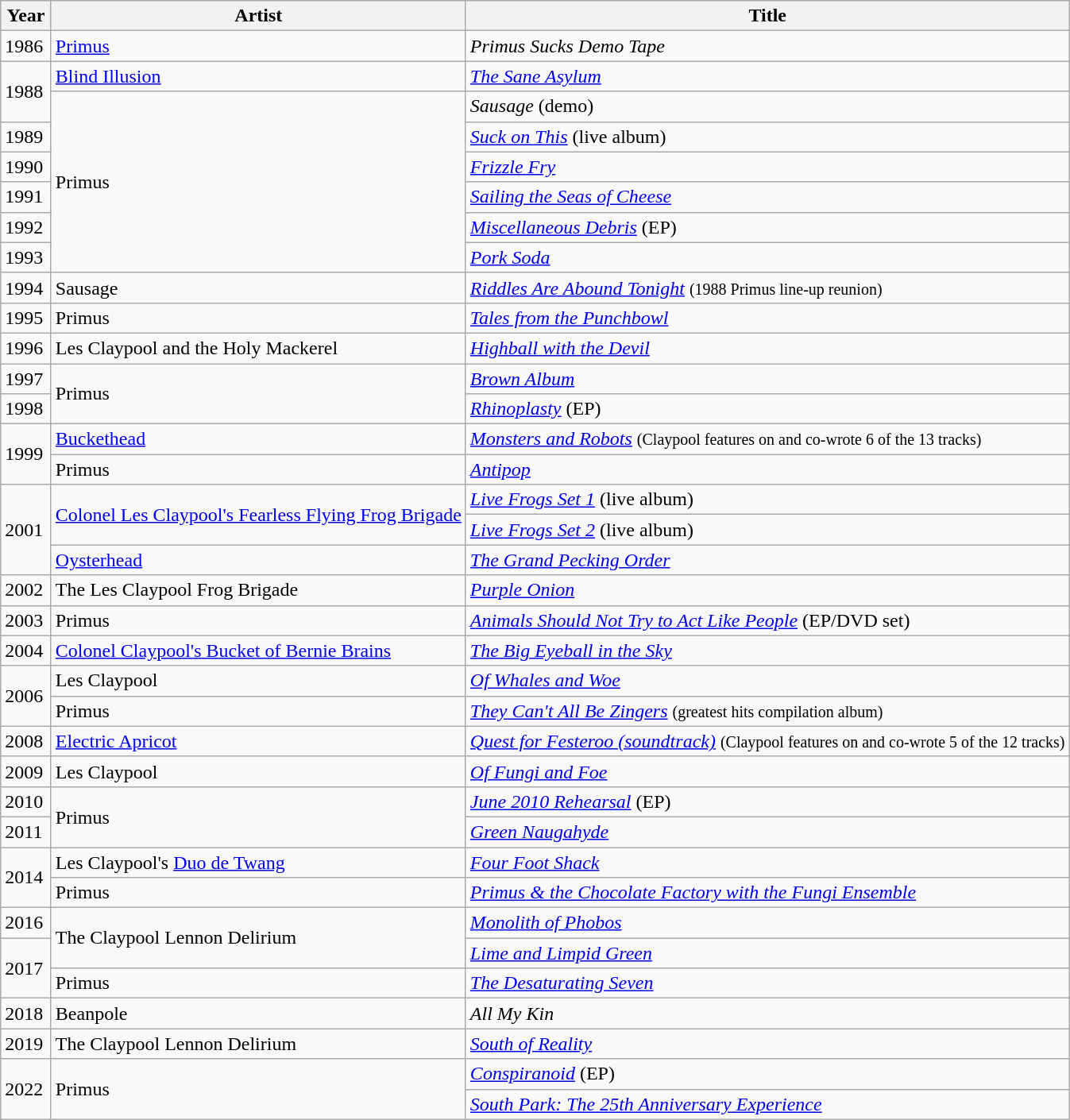<table class="wikitable">
<tr>
<th>Year</th>
<th>Artist</th>
<th>Title</th>
</tr>
<tr>
<td>1986</td>
<td><a href='#'>Primus</a></td>
<td><em>Primus Sucks Demo Tape</em></td>
</tr>
<tr>
<td rowspan="2">1988</td>
<td><a href='#'>Blind Illusion</a></td>
<td><em><a href='#'>The Sane Asylum</a></em></td>
</tr>
<tr>
<td rowspan="6">Primus</td>
<td><em>Sausage</em> (demo)</td>
</tr>
<tr>
<td>1989</td>
<td><em><a href='#'>Suck on This</a></em> (live album)</td>
</tr>
<tr>
<td>1990</td>
<td><em><a href='#'>Frizzle Fry</a></em></td>
</tr>
<tr>
<td>1991</td>
<td><em><a href='#'>Sailing the Seas of Cheese</a></em></td>
</tr>
<tr>
<td>1992</td>
<td><em><a href='#'>Miscellaneous Debris</a></em> (EP)</td>
</tr>
<tr>
<td>1993</td>
<td><em><a href='#'>Pork Soda</a></em></td>
</tr>
<tr>
<td>1994</td>
<td>Sausage</td>
<td><em><a href='#'>Riddles Are Abound Tonight</a></em> <small>(1988 Primus line-up reunion)</small></td>
</tr>
<tr>
<td>1995</td>
<td>Primus</td>
<td><em><a href='#'>Tales from the Punchbowl</a></em></td>
</tr>
<tr>
<td>1996</td>
<td>Les Claypool and the Holy Mackerel</td>
<td><em><a href='#'>Highball with the Devil</a></em></td>
</tr>
<tr>
<td>1997</td>
<td rowspan="2">Primus</td>
<td><em><a href='#'>Brown Album</a></em></td>
</tr>
<tr>
<td>1998</td>
<td><em><a href='#'>Rhinoplasty</a></em> (EP)</td>
</tr>
<tr>
<td rowspan="2">1999</td>
<td><a href='#'>Buckethead</a></td>
<td><em><a href='#'>Monsters and Robots</a></em> <small>(Claypool features on and co-wrote 6 of the 13 tracks)</small></td>
</tr>
<tr>
<td>Primus</td>
<td><em><a href='#'>Antipop</a></em></td>
</tr>
<tr>
<td rowspan="3">2001</td>
<td rowspan="2"><a href='#'>Colonel Les Claypool's Fearless Flying Frog Brigade</a></td>
<td><em><a href='#'>Live Frogs Set 1</a></em> (live album)</td>
</tr>
<tr>
<td><em><a href='#'>Live Frogs Set 2</a></em> (live album)</td>
</tr>
<tr>
<td><a href='#'>Oysterhead</a></td>
<td><em><a href='#'>The Grand Pecking Order</a></em></td>
</tr>
<tr>
<td>2002</td>
<td>The Les Claypool Frog Brigade</td>
<td><em><a href='#'>Purple Onion</a></em></td>
</tr>
<tr>
<td>2003</td>
<td>Primus</td>
<td><em><a href='#'>Animals Should Not Try to Act Like People</a></em> (EP/DVD set)</td>
</tr>
<tr>
<td>2004</td>
<td><a href='#'>Colonel Claypool's Bucket of Bernie Brains</a></td>
<td><em><a href='#'>The Big Eyeball in the Sky</a></em></td>
</tr>
<tr>
<td rowspan="2">2006</td>
<td>Les Claypool</td>
<td><em><a href='#'>Of Whales and Woe</a></em></td>
</tr>
<tr>
<td>Primus</td>
<td><em><a href='#'>They Can't All Be Zingers</a></em> <small> (greatest hits compilation album)</small></td>
</tr>
<tr>
<td>2008</td>
<td><a href='#'>Electric Apricot</a></td>
<td><em><a href='#'>Quest for Festeroo (soundtrack)</a></em> <small>(Claypool features on and co-wrote 5 of the 12 tracks)</small></td>
</tr>
<tr>
<td>2009</td>
<td>Les Claypool</td>
<td><em><a href='#'>Of Fungi and Foe</a></em></td>
</tr>
<tr>
<td>2010</td>
<td rowspan="2">Primus</td>
<td><em><a href='#'>June 2010 Rehearsal</a></em> (EP)</td>
</tr>
<tr>
<td>2011</td>
<td><em><a href='#'>Green Naugahyde</a></em></td>
</tr>
<tr>
<td rowspan="2">2014</td>
<td>Les Claypool's <a href='#'>Duo de Twang</a></td>
<td><em><a href='#'>Four Foot Shack</a></em></td>
</tr>
<tr>
<td>Primus</td>
<td><em><a href='#'>Primus & the Chocolate Factory with the Fungi Ensemble</a></em></td>
</tr>
<tr>
<td width=35>2016</td>
<td rowspan="2">The Claypool Lennon Delirium</td>
<td><em><a href='#'>Monolith of Phobos</a></em></td>
</tr>
<tr>
<td rowspan="2">2017</td>
<td><em><a href='#'>Lime and Limpid Green</a></em></td>
</tr>
<tr>
<td>Primus</td>
<td><em><a href='#'>The Desaturating Seven</a></em></td>
</tr>
<tr>
<td>2018</td>
<td>Beanpole</td>
<td><em>All My Kin</em></td>
</tr>
<tr>
<td>2019</td>
<td>The Claypool Lennon Delirium</td>
<td><em><a href='#'>South of Reality</a></em></td>
</tr>
<tr>
<td rowspan="2">2022</td>
<td rowspan="2">Primus</td>
<td><em><a href='#'>Conspiranoid</a></em> (EP)</td>
</tr>
<tr>
<td><em><a href='#'>South Park: The 25th Anniversary Experience</a></em></td>
</tr>
</table>
